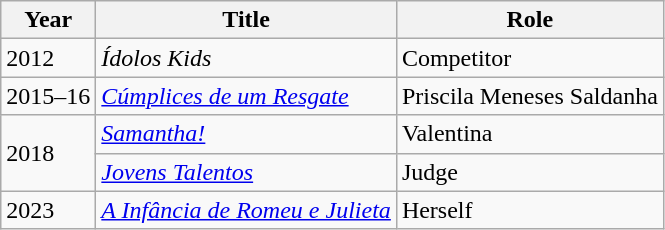<table class="wikitable">
<tr>
<th scope="col">Year</th>
<th scope="col">Title</th>
<th scope="col" class="unsortable">Role</th>
</tr>
<tr>
<td>2012</td>
<td><em>Ídolos Kids</em></td>
<td>Competitor</td>
</tr>
<tr>
<td>2015–16</td>
<td><em><a href='#'>Cúmplices de um Resgate</a></em></td>
<td>Priscila Meneses Saldanha</td>
</tr>
<tr>
<td rowspan="2">2018</td>
<td><em><a href='#'>Samantha!</a></em></td>
<td>Valentina</td>
</tr>
<tr>
<td><em><a href='#'>Jovens Talentos</a></em></td>
<td>Judge</td>
</tr>
<tr>
<td>2023</td>
<td><em><a href='#'>A Infância de Romeu e Julieta</a></em></td>
<td>Herself</td>
</tr>
</table>
